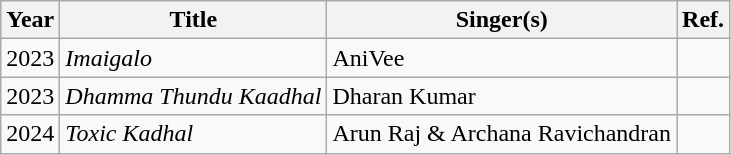<table class="wikitable sortable">
<tr>
<th>Year</th>
<th>Title</th>
<th>Singer(s)</th>
<th>Ref.</th>
</tr>
<tr>
<td>2023</td>
<td><em>Imaigalo</em></td>
<td>AniVee</td>
<td></td>
</tr>
<tr>
<td>2023</td>
<td><em>Dhamma Thundu Kaadhal</em></td>
<td>Dharan Kumar</td>
<td></td>
</tr>
<tr>
<td>2024</td>
<td><em>Toxic Kadhal</em></td>
<td>Arun Raj & Archana Ravichandran</td>
<td></td>
</tr>
</table>
